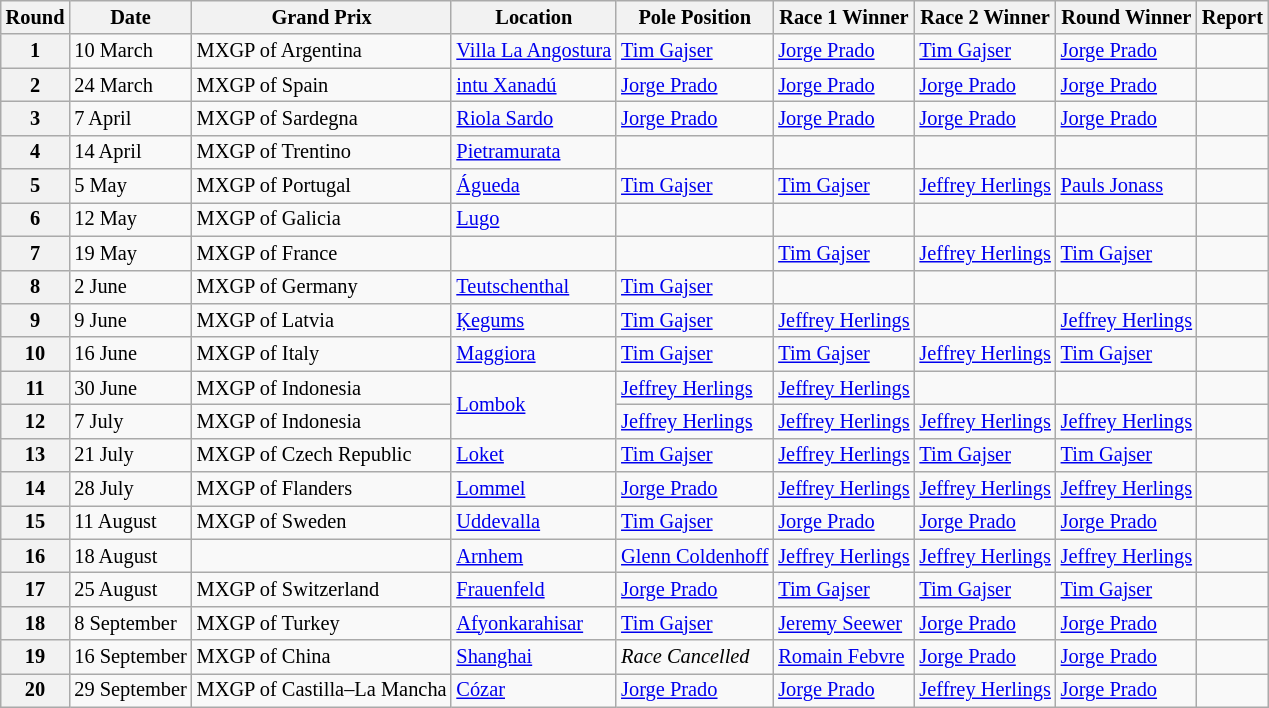<table class="wikitable" style="font-size: 85%;">
<tr>
<th>Round</th>
<th>Date</th>
<th>Grand Prix</th>
<th>Location</th>
<th>Pole Position</th>
<th>Race 1 Winner</th>
<th>Race 2 Winner</th>
<th>Round Winner</th>
<th>Report</th>
</tr>
<tr>
<th>1</th>
<td>10 March</td>
<td> MXGP of Argentina</td>
<td><a href='#'>Villa La Angostura</a></td>
<td> <a href='#'>Tim Gajser</a></td>
<td> <a href='#'>Jorge Prado</a></td>
<td> <a href='#'>Tim Gajser</a></td>
<td> <a href='#'>Jorge Prado</a></td>
<td></td>
</tr>
<tr>
<th>2</th>
<td>24 March</td>
<td> MXGP of Spain</td>
<td><a href='#'>intu Xanadú</a></td>
<td> <a href='#'>Jorge Prado</a></td>
<td> <a href='#'>Jorge Prado</a></td>
<td> <a href='#'>Jorge Prado</a></td>
<td> <a href='#'>Jorge Prado</a></td>
<td></td>
</tr>
<tr>
<th>3</th>
<td>7 April</td>
<td> MXGP of Sardegna</td>
<td><a href='#'>Riola Sardo</a></td>
<td> <a href='#'>Jorge Prado</a></td>
<td> <a href='#'>Jorge Prado</a></td>
<td> <a href='#'>Jorge Prado</a></td>
<td> <a href='#'>Jorge Prado</a></td>
<td></td>
</tr>
<tr>
<th>4</th>
<td>14 April</td>
<td> MXGP of Trentino</td>
<td><a href='#'>Pietramurata</a></td>
<td></td>
<td></td>
<td></td>
<td></td>
<td></td>
</tr>
<tr>
<th>5</th>
<td>5 May</td>
<td> MXGP of Portugal</td>
<td><a href='#'>Águeda</a></td>
<td> <a href='#'>Tim Gajser</a></td>
<td> <a href='#'>Tim Gajser</a></td>
<td> <a href='#'>Jeffrey Herlings</a></td>
<td> <a href='#'>Pauls Jonass</a></td>
<td></td>
</tr>
<tr>
<th>6</th>
<td>12 May</td>
<td> MXGP of Galicia</td>
<td><a href='#'>Lugo</a></td>
<td></td>
<td></td>
<td></td>
<td></td>
<td></td>
</tr>
<tr>
<th>7</th>
<td>19 May</td>
<td> MXGP of France</td>
<td></td>
<td></td>
<td> <a href='#'>Tim Gajser</a></td>
<td> <a href='#'>Jeffrey Herlings</a></td>
<td> <a href='#'>Tim Gajser</a></td>
<td></td>
</tr>
<tr>
<th>8</th>
<td>2 June</td>
<td> MXGP of Germany</td>
<td><a href='#'>Teutschenthal</a></td>
<td> <a href='#'>Tim Gajser</a></td>
<td></td>
<td></td>
<td></td>
<td></td>
</tr>
<tr>
<th>9</th>
<td>9 June</td>
<td> MXGP of Latvia</td>
<td><a href='#'>Ķegums</a></td>
<td> <a href='#'>Tim Gajser</a></td>
<td> <a href='#'>Jeffrey Herlings</a></td>
<td></td>
<td> <a href='#'>Jeffrey Herlings</a></td>
<td></td>
</tr>
<tr>
<th>10</th>
<td>16 June</td>
<td> MXGP of Italy</td>
<td><a href='#'>Maggiora</a></td>
<td> <a href='#'>Tim Gajser</a></td>
<td> <a href='#'>Tim Gajser</a></td>
<td> <a href='#'>Jeffrey Herlings</a></td>
<td> <a href='#'>Tim Gajser</a></td>
<td></td>
</tr>
<tr>
<th>11</th>
<td>30 June</td>
<td> MXGP of Indonesia</td>
<td rowspan="2"><a href='#'>Lombok</a></td>
<td> <a href='#'>Jeffrey Herlings</a></td>
<td> <a href='#'>Jeffrey Herlings</a></td>
<td></td>
<td></td>
<td></td>
</tr>
<tr>
<th>12</th>
<td>7 July</td>
<td> MXGP of Indonesia</td>
<td> <a href='#'>Jeffrey Herlings</a></td>
<td> <a href='#'>Jeffrey Herlings</a></td>
<td> <a href='#'>Jeffrey Herlings</a></td>
<td> <a href='#'>Jeffrey Herlings</a></td>
<td></td>
</tr>
<tr>
<th>13</th>
<td>21 July</td>
<td> MXGP of Czech Republic</td>
<td><a href='#'>Loket</a></td>
<td> <a href='#'>Tim Gajser</a></td>
<td> <a href='#'>Jeffrey Herlings</a></td>
<td> <a href='#'>Tim Gajser</a></td>
<td> <a href='#'>Tim Gajser</a></td>
<td></td>
</tr>
<tr>
<th>14</th>
<td>28 July</td>
<td> MXGP of Flanders</td>
<td><a href='#'>Lommel</a></td>
<td> <a href='#'>Jorge Prado</a></td>
<td> <a href='#'>Jeffrey Herlings</a></td>
<td> <a href='#'>Jeffrey Herlings</a></td>
<td> <a href='#'>Jeffrey Herlings</a></td>
<td></td>
</tr>
<tr>
<th>15</th>
<td>11 August</td>
<td> MXGP of Sweden</td>
<td><a href='#'>Uddevalla</a></td>
<td> <a href='#'>Tim Gajser</a></td>
<td> <a href='#'>Jorge Prado</a></td>
<td> <a href='#'>Jorge Prado</a></td>
<td> <a href='#'>Jorge Prado</a></td>
<td></td>
</tr>
<tr>
<th>16</th>
<td>18 August</td>
<td></td>
<td><a href='#'>Arnhem</a></td>
<td> <a href='#'>Glenn Coldenhoff</a></td>
<td> <a href='#'>Jeffrey Herlings</a></td>
<td> <a href='#'>Jeffrey Herlings</a></td>
<td> <a href='#'>Jeffrey Herlings</a></td>
<td></td>
</tr>
<tr>
<th>17</th>
<td>25 August</td>
<td> MXGP of Switzerland</td>
<td><a href='#'>Frauenfeld</a></td>
<td> <a href='#'>Jorge Prado</a></td>
<td> <a href='#'>Tim Gajser</a></td>
<td> <a href='#'>Tim Gajser</a></td>
<td> <a href='#'>Tim Gajser</a></td>
<td></td>
</tr>
<tr>
<th>18</th>
<td>8 September</td>
<td> MXGP of Turkey</td>
<td><a href='#'>Afyonkarahisar</a></td>
<td> <a href='#'>Tim Gajser</a></td>
<td> <a href='#'>Jeremy Seewer</a></td>
<td> <a href='#'>Jorge Prado</a></td>
<td> <a href='#'>Jorge Prado</a></td>
<td></td>
</tr>
<tr>
<th>19</th>
<td>16 September</td>
<td> MXGP of China</td>
<td><a href='#'>Shanghai</a></td>
<td><em>Race Cancelled</em></td>
<td> <a href='#'>Romain Febvre</a></td>
<td> <a href='#'>Jorge Prado</a></td>
<td> <a href='#'>Jorge Prado</a></td>
<td></td>
</tr>
<tr>
<th>20</th>
<td>29 September</td>
<td> MXGP of Castilla–La Mancha</td>
<td><a href='#'>Cózar</a></td>
<td> <a href='#'>Jorge Prado</a></td>
<td> <a href='#'>Jorge Prado</a></td>
<td> <a href='#'>Jeffrey Herlings</a></td>
<td> <a href='#'>Jorge Prado</a></td>
<td></td>
</tr>
</table>
